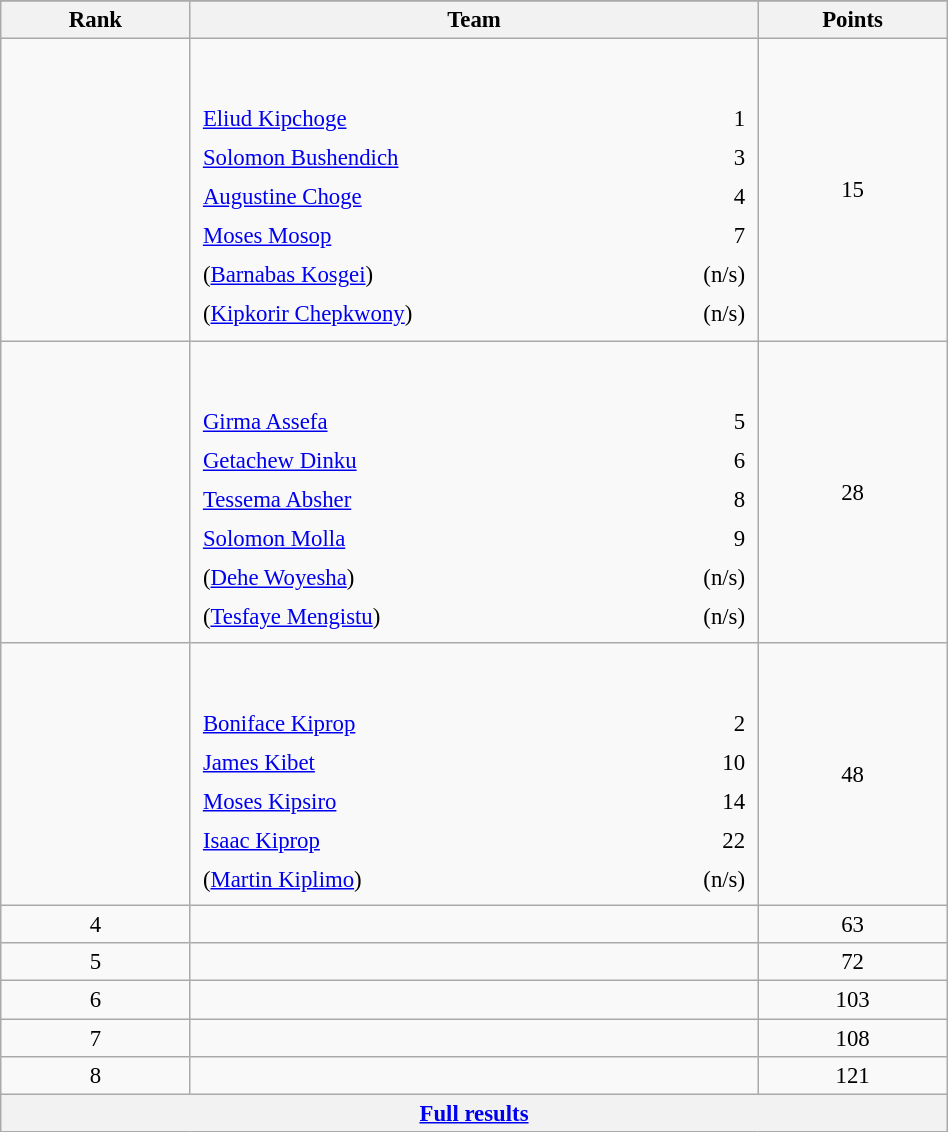<table class="wikitable sortable" style=" text-align:center; font-size:95%;" width="50%">
<tr>
</tr>
<tr>
<th width=10%>Rank</th>
<th width=30%>Team</th>
<th width=10%>Points</th>
</tr>
<tr>
<td align=center></td>
<td align=left> <br><br><table width=100%>
<tr>
<td align=left style="border:0"><a href='#'>Eliud Kipchoge</a></td>
<td align=right style="border:0">1</td>
</tr>
<tr>
<td align=left style="border:0"><a href='#'>Solomon Bushendich</a></td>
<td align=right style="border:0">3</td>
</tr>
<tr>
<td align=left style="border:0"><a href='#'>Augustine Choge</a></td>
<td align=right style="border:0">4</td>
</tr>
<tr>
<td align=left style="border:0"><a href='#'>Moses Mosop</a></td>
<td align=right style="border:0">7</td>
</tr>
<tr>
<td align=left style="border:0">(<a href='#'>Barnabas Kosgei</a>)</td>
<td align=right style="border:0">(n/s)</td>
</tr>
<tr>
<td align=left style="border:0">(<a href='#'>Kipkorir Chepkwony</a>)</td>
<td align=right style="border:0">(n/s)</td>
</tr>
</table>
</td>
<td>15</td>
</tr>
<tr>
<td align=center></td>
<td align=left> <br><br><table width=100%>
<tr>
<td align=left style="border:0"><a href='#'>Girma Assefa</a></td>
<td align=right style="border:0">5</td>
</tr>
<tr>
<td align=left style="border:0"><a href='#'>Getachew Dinku</a></td>
<td align=right style="border:0">6</td>
</tr>
<tr>
<td align=left style="border:0"><a href='#'>Tessema Absher</a></td>
<td align=right style="border:0">8</td>
</tr>
<tr>
<td align=left style="border:0"><a href='#'>Solomon Molla</a></td>
<td align=right style="border:0">9</td>
</tr>
<tr>
<td align=left style="border:0">(<a href='#'>Dehe Woyesha</a>)</td>
<td align=right style="border:0">(n/s)</td>
</tr>
<tr>
<td align=left style="border:0">(<a href='#'>Tesfaye Mengistu</a>)</td>
<td align=right style="border:0">(n/s)</td>
</tr>
</table>
</td>
<td>28</td>
</tr>
<tr>
<td align=center></td>
<td align=left> <br><br><table width=100%>
<tr>
<td align=left style="border:0"><a href='#'>Boniface Kiprop</a></td>
<td align=right style="border:0">2</td>
</tr>
<tr>
<td align=left style="border:0"><a href='#'>James Kibet</a></td>
<td align=right style="border:0">10</td>
</tr>
<tr>
<td align=left style="border:0"><a href='#'>Moses Kipsiro</a></td>
<td align=right style="border:0">14</td>
</tr>
<tr>
<td align=left style="border:0"><a href='#'>Isaac Kiprop</a></td>
<td align=right style="border:0">22</td>
</tr>
<tr>
<td align=left style="border:0">(<a href='#'>Martin Kiplimo</a>)</td>
<td align=right style="border:0">(n/s)</td>
</tr>
</table>
</td>
<td>48</td>
</tr>
<tr>
<td align=center>4</td>
<td align=left></td>
<td>63</td>
</tr>
<tr>
<td align=center>5</td>
<td align=left></td>
<td>72</td>
</tr>
<tr>
<td align=center>6</td>
<td align=left></td>
<td>103</td>
</tr>
<tr>
<td align=center>7</td>
<td align=left></td>
<td>108</td>
</tr>
<tr>
<td align=center>8</td>
<td align=left></td>
<td>121</td>
</tr>
<tr class="sortbottom">
<th colspan=3 align=center><a href='#'>Full results</a></th>
</tr>
</table>
